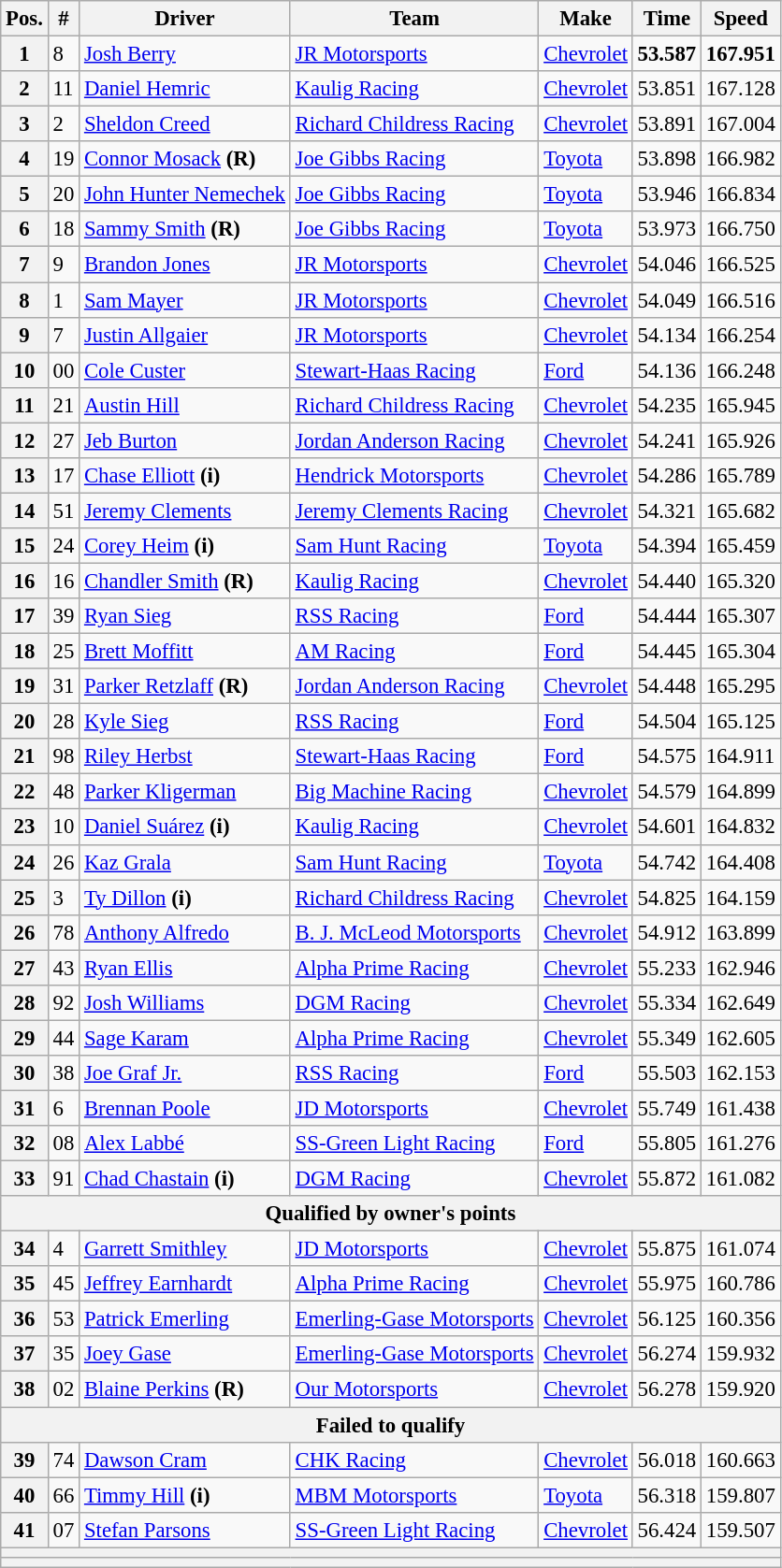<table class="wikitable" style="font-size:95%">
<tr>
<th>Pos.</th>
<th>#</th>
<th>Driver</th>
<th>Team</th>
<th>Make</th>
<th>Time</th>
<th>Speed</th>
</tr>
<tr>
<th>1</th>
<td>8</td>
<td><a href='#'>Josh Berry</a></td>
<td><a href='#'>JR Motorsports</a></td>
<td><a href='#'>Chevrolet</a></td>
<td><strong>53.587</strong></td>
<td><strong>167.951</strong></td>
</tr>
<tr>
<th>2</th>
<td>11</td>
<td><a href='#'>Daniel Hemric</a></td>
<td><a href='#'>Kaulig Racing</a></td>
<td><a href='#'>Chevrolet</a></td>
<td>53.851</td>
<td>167.128</td>
</tr>
<tr>
<th>3</th>
<td>2</td>
<td><a href='#'>Sheldon Creed</a></td>
<td><a href='#'>Richard Childress Racing</a></td>
<td><a href='#'>Chevrolet</a></td>
<td>53.891</td>
<td>167.004</td>
</tr>
<tr>
<th>4</th>
<td>19</td>
<td><a href='#'>Connor Mosack</a> <strong>(R)</strong></td>
<td><a href='#'>Joe Gibbs Racing</a></td>
<td><a href='#'>Toyota</a></td>
<td>53.898</td>
<td>166.982</td>
</tr>
<tr>
<th>5</th>
<td>20</td>
<td><a href='#'>John Hunter Nemechek</a></td>
<td><a href='#'>Joe Gibbs Racing</a></td>
<td><a href='#'>Toyota</a></td>
<td>53.946</td>
<td>166.834</td>
</tr>
<tr>
<th>6</th>
<td>18</td>
<td><a href='#'>Sammy Smith</a> <strong>(R)</strong></td>
<td><a href='#'>Joe Gibbs Racing</a></td>
<td><a href='#'>Toyota</a></td>
<td>53.973</td>
<td>166.750</td>
</tr>
<tr>
<th>7</th>
<td>9</td>
<td><a href='#'>Brandon Jones</a></td>
<td><a href='#'>JR Motorsports</a></td>
<td><a href='#'>Chevrolet</a></td>
<td>54.046</td>
<td>166.525</td>
</tr>
<tr>
<th>8</th>
<td>1</td>
<td><a href='#'>Sam Mayer</a></td>
<td><a href='#'>JR Motorsports</a></td>
<td><a href='#'>Chevrolet</a></td>
<td>54.049</td>
<td>166.516</td>
</tr>
<tr>
<th>9</th>
<td>7</td>
<td><a href='#'>Justin Allgaier</a></td>
<td><a href='#'>JR Motorsports</a></td>
<td><a href='#'>Chevrolet</a></td>
<td>54.134</td>
<td>166.254</td>
</tr>
<tr>
<th>10</th>
<td>00</td>
<td><a href='#'>Cole Custer</a></td>
<td><a href='#'>Stewart-Haas Racing</a></td>
<td><a href='#'>Ford</a></td>
<td>54.136</td>
<td>166.248</td>
</tr>
<tr>
<th>11</th>
<td>21</td>
<td><a href='#'>Austin Hill</a></td>
<td><a href='#'>Richard Childress Racing</a></td>
<td><a href='#'>Chevrolet</a></td>
<td>54.235</td>
<td>165.945</td>
</tr>
<tr>
<th>12</th>
<td>27</td>
<td><a href='#'>Jeb Burton</a></td>
<td><a href='#'>Jordan Anderson Racing</a></td>
<td><a href='#'>Chevrolet</a></td>
<td>54.241</td>
<td>165.926</td>
</tr>
<tr>
<th>13</th>
<td>17</td>
<td><a href='#'>Chase Elliott</a> <strong>(i)</strong></td>
<td><a href='#'>Hendrick Motorsports</a></td>
<td><a href='#'>Chevrolet</a></td>
<td>54.286</td>
<td>165.789</td>
</tr>
<tr>
<th>14</th>
<td>51</td>
<td><a href='#'>Jeremy Clements</a></td>
<td><a href='#'>Jeremy Clements Racing</a></td>
<td><a href='#'>Chevrolet</a></td>
<td>54.321</td>
<td>165.682</td>
</tr>
<tr>
<th>15</th>
<td>24</td>
<td><a href='#'>Corey Heim</a> <strong>(i)</strong></td>
<td><a href='#'>Sam Hunt Racing</a></td>
<td><a href='#'>Toyota</a></td>
<td>54.394</td>
<td>165.459</td>
</tr>
<tr>
<th>16</th>
<td>16</td>
<td><a href='#'>Chandler Smith</a> <strong>(R)</strong></td>
<td><a href='#'>Kaulig Racing</a></td>
<td><a href='#'>Chevrolet</a></td>
<td>54.440</td>
<td>165.320</td>
</tr>
<tr>
<th>17</th>
<td>39</td>
<td><a href='#'>Ryan Sieg</a></td>
<td><a href='#'>RSS Racing</a></td>
<td><a href='#'>Ford</a></td>
<td>54.444</td>
<td>165.307</td>
</tr>
<tr>
<th>18</th>
<td>25</td>
<td><a href='#'>Brett Moffitt</a></td>
<td><a href='#'>AM Racing</a></td>
<td><a href='#'>Ford</a></td>
<td>54.445</td>
<td>165.304</td>
</tr>
<tr>
<th>19</th>
<td>31</td>
<td><a href='#'>Parker Retzlaff</a> <strong>(R)</strong></td>
<td><a href='#'>Jordan Anderson Racing</a></td>
<td><a href='#'>Chevrolet</a></td>
<td>54.448</td>
<td>165.295</td>
</tr>
<tr>
<th>20</th>
<td>28</td>
<td><a href='#'>Kyle Sieg</a></td>
<td><a href='#'>RSS Racing</a></td>
<td><a href='#'>Ford</a></td>
<td>54.504</td>
<td>165.125</td>
</tr>
<tr>
<th>21</th>
<td>98</td>
<td><a href='#'>Riley Herbst</a></td>
<td><a href='#'>Stewart-Haas Racing</a></td>
<td><a href='#'>Ford</a></td>
<td>54.575</td>
<td>164.911</td>
</tr>
<tr>
<th>22</th>
<td>48</td>
<td><a href='#'>Parker Kligerman</a></td>
<td><a href='#'>Big Machine Racing</a></td>
<td><a href='#'>Chevrolet</a></td>
<td>54.579</td>
<td>164.899</td>
</tr>
<tr>
<th>23</th>
<td>10</td>
<td><a href='#'>Daniel Suárez</a> <strong>(i)</strong></td>
<td><a href='#'>Kaulig Racing</a></td>
<td><a href='#'>Chevrolet</a></td>
<td>54.601</td>
<td>164.832</td>
</tr>
<tr>
<th>24</th>
<td>26</td>
<td><a href='#'>Kaz Grala</a></td>
<td><a href='#'>Sam Hunt Racing</a></td>
<td><a href='#'>Toyota</a></td>
<td>54.742</td>
<td>164.408</td>
</tr>
<tr>
<th>25</th>
<td>3</td>
<td><a href='#'>Ty Dillon</a> <strong>(i)</strong></td>
<td><a href='#'>Richard Childress Racing</a></td>
<td><a href='#'>Chevrolet</a></td>
<td>54.825</td>
<td>164.159</td>
</tr>
<tr>
<th>26</th>
<td>78</td>
<td><a href='#'>Anthony Alfredo</a></td>
<td><a href='#'>B. J. McLeod Motorsports</a></td>
<td><a href='#'>Chevrolet</a></td>
<td>54.912</td>
<td>163.899</td>
</tr>
<tr>
<th>27</th>
<td>43</td>
<td><a href='#'>Ryan Ellis</a></td>
<td><a href='#'>Alpha Prime Racing</a></td>
<td><a href='#'>Chevrolet</a></td>
<td>55.233</td>
<td>162.946</td>
</tr>
<tr>
<th>28</th>
<td>92</td>
<td><a href='#'>Josh Williams</a></td>
<td><a href='#'>DGM Racing</a></td>
<td><a href='#'>Chevrolet</a></td>
<td>55.334</td>
<td>162.649</td>
</tr>
<tr>
<th>29</th>
<td>44</td>
<td><a href='#'>Sage Karam</a></td>
<td><a href='#'>Alpha Prime Racing</a></td>
<td><a href='#'>Chevrolet</a></td>
<td>55.349</td>
<td>162.605</td>
</tr>
<tr>
<th>30</th>
<td>38</td>
<td><a href='#'>Joe Graf Jr.</a></td>
<td><a href='#'>RSS Racing</a></td>
<td><a href='#'>Ford</a></td>
<td>55.503</td>
<td>162.153</td>
</tr>
<tr>
<th>31</th>
<td>6</td>
<td><a href='#'>Brennan Poole</a></td>
<td><a href='#'>JD Motorsports</a></td>
<td><a href='#'>Chevrolet</a></td>
<td>55.749</td>
<td>161.438</td>
</tr>
<tr>
<th>32</th>
<td>08</td>
<td><a href='#'>Alex Labbé</a></td>
<td><a href='#'>SS-Green Light Racing</a></td>
<td><a href='#'>Ford</a></td>
<td>55.805</td>
<td>161.276</td>
</tr>
<tr>
<th>33</th>
<td>91</td>
<td><a href='#'>Chad Chastain</a> <strong>(i)</strong></td>
<td><a href='#'>DGM Racing</a></td>
<td><a href='#'>Chevrolet</a></td>
<td>55.872</td>
<td>161.082</td>
</tr>
<tr>
<th colspan="7">Qualified by owner's points</th>
</tr>
<tr>
<th>34</th>
<td>4</td>
<td><a href='#'>Garrett Smithley</a></td>
<td><a href='#'>JD Motorsports</a></td>
<td><a href='#'>Chevrolet</a></td>
<td>55.875</td>
<td>161.074</td>
</tr>
<tr>
<th>35</th>
<td>45</td>
<td><a href='#'>Jeffrey Earnhardt</a></td>
<td><a href='#'>Alpha Prime Racing</a></td>
<td><a href='#'>Chevrolet</a></td>
<td>55.975</td>
<td>160.786</td>
</tr>
<tr>
<th>36</th>
<td>53</td>
<td><a href='#'>Patrick Emerling</a></td>
<td><a href='#'>Emerling-Gase Motorsports</a></td>
<td><a href='#'>Chevrolet</a></td>
<td>56.125</td>
<td>160.356</td>
</tr>
<tr>
<th>37</th>
<td>35</td>
<td><a href='#'>Joey Gase</a></td>
<td><a href='#'>Emerling-Gase Motorsports</a></td>
<td><a href='#'>Chevrolet</a></td>
<td>56.274</td>
<td>159.932</td>
</tr>
<tr>
<th>38</th>
<td>02</td>
<td><a href='#'>Blaine Perkins</a> <strong>(R)</strong></td>
<td><a href='#'>Our Motorsports</a></td>
<td><a href='#'>Chevrolet</a></td>
<td>56.278</td>
<td>159.920</td>
</tr>
<tr>
<th colspan="7">Failed to qualify</th>
</tr>
<tr>
<th>39</th>
<td>74</td>
<td><a href='#'>Dawson Cram</a></td>
<td><a href='#'>CHK Racing</a></td>
<td><a href='#'>Chevrolet</a></td>
<td>56.018</td>
<td>160.663</td>
</tr>
<tr>
<th>40</th>
<td>66</td>
<td><a href='#'>Timmy Hill</a> <strong>(i)</strong></td>
<td><a href='#'>MBM Motorsports</a></td>
<td><a href='#'>Toyota</a></td>
<td>56.318</td>
<td>159.807</td>
</tr>
<tr>
<th>41</th>
<td>07</td>
<td><a href='#'>Stefan Parsons</a></td>
<td><a href='#'>SS-Green Light Racing</a></td>
<td><a href='#'>Chevrolet</a></td>
<td>56.424</td>
<td>159.507</td>
</tr>
<tr>
<th colspan="7"></th>
</tr>
<tr>
<th colspan="7"></th>
</tr>
</table>
